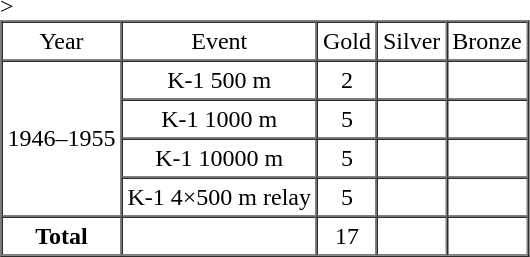<table BORDER="1" CELLSPACING="0" CELLPADDING="3">>
<tr style="text-align:center;">
<td>Year</td>
<td>Event</td>
<td>Gold</td>
<td>Silver</td>
<td>Bronze</td>
</tr>
<tr style="text-align:center;">
<td rowspan="4">1946–1955</td>
<td>K-1 500 m</td>
<td>2</td>
<td> </td>
<td> </td>
</tr>
<tr style="text-align:center;">
<td>K-1 1000 m</td>
<td>5</td>
<td> </td>
<td> </td>
</tr>
<tr style="text-align:center;">
<td>K-1 10000 m</td>
<td>5</td>
<td> </td>
<td> </td>
</tr>
<tr style="text-align:center;">
<td>K-1 4×500 m relay</td>
<td>5</td>
<td> </td>
<td> </td>
</tr>
<tr style="text-align:center;">
<td><strong>  Total </strong></td>
<td> </td>
<td>17</td>
<td> </td>
<td> </td>
</tr>
</table>
